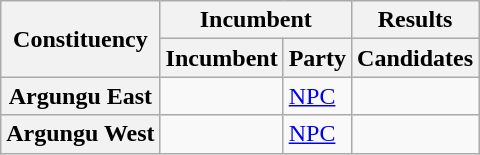<table class="wikitable sortable">
<tr>
<th rowspan="2">Constituency</th>
<th colspan="2">Incumbent</th>
<th>Results</th>
</tr>
<tr valign="bottom">
<th>Incumbent</th>
<th>Party</th>
<th>Candidates</th>
</tr>
<tr>
<th>Argungu East</th>
<td></td>
<td><a href='#'>NPC</a></td>
<td nowrap=""></td>
</tr>
<tr>
<th>Argungu West</th>
<td></td>
<td><a href='#'>NPC</a></td>
<td nowrap=""></td>
</tr>
</table>
